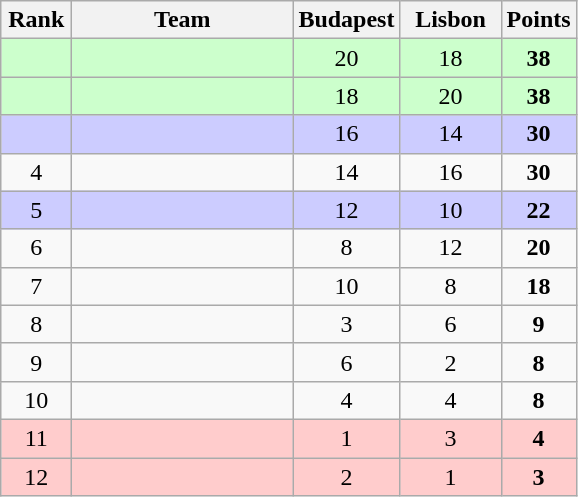<table class="wikitable" style="text-align: center;">
<tr>
<th width=40>Rank</th>
<th width=140>Team</th>
<th width=60>Budapest</th>
<th width=60>Lisbon</th>
<th width=40>Points</th>
</tr>
<tr bgcolor=ccffcc>
<td></td>
<td align=left></td>
<td>20</td>
<td>18</td>
<td><strong>38</strong></td>
</tr>
<tr bgcolor=ccffcc>
<td></td>
<td align=left></td>
<td>18</td>
<td>20</td>
<td><strong>38</strong></td>
</tr>
<tr bgcolor=ccccff>
<td></td>
<td align=left></td>
<td>16</td>
<td>14</td>
<td><strong>30</strong></td>
</tr>
<tr>
<td>4</td>
<td align=left></td>
<td>14</td>
<td>16</td>
<td><strong>30</strong></td>
</tr>
<tr bgcolor=ccccff>
<td>5</td>
<td align=left></td>
<td>12</td>
<td>10</td>
<td><strong>22</strong></td>
</tr>
<tr>
<td>6</td>
<td align=left></td>
<td>8</td>
<td>12</td>
<td><strong>20</strong></td>
</tr>
<tr>
<td>7</td>
<td align=left></td>
<td>10</td>
<td>8</td>
<td><strong>18</strong></td>
</tr>
<tr>
<td>8</td>
<td align=left></td>
<td>3</td>
<td>6</td>
<td><strong>9</strong></td>
</tr>
<tr>
<td>9</td>
<td align=left></td>
<td>6</td>
<td>2</td>
<td><strong>8</strong></td>
</tr>
<tr>
<td>10</td>
<td align=left></td>
<td>4</td>
<td>4</td>
<td><strong>8</strong></td>
</tr>
<tr bgcolor=ffcccc>
<td>11</td>
<td align=left></td>
<td>1</td>
<td>3</td>
<td><strong>4</strong></td>
</tr>
<tr bgcolor=ffcccc>
<td>12</td>
<td align=left></td>
<td>2</td>
<td>1</td>
<td><strong>3</strong></td>
</tr>
</table>
